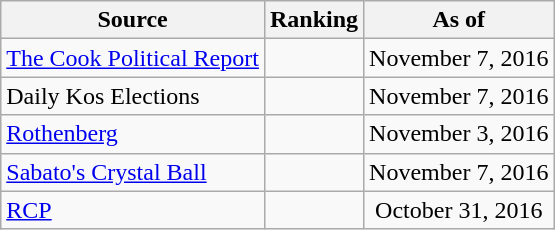<table class="wikitable" style="text-align:center">
<tr>
<th>Source</th>
<th>Ranking</th>
<th>As of</th>
</tr>
<tr>
<td align=left><a href='#'>The Cook Political Report</a></td>
<td></td>
<td>November 7, 2016</td>
</tr>
<tr>
<td align=left>Daily Kos Elections</td>
<td></td>
<td>November 7, 2016</td>
</tr>
<tr>
<td align=left><a href='#'>Rothenberg</a></td>
<td></td>
<td>November 3, 2016</td>
</tr>
<tr>
<td align=left><a href='#'>Sabato's Crystal Ball</a></td>
<td></td>
<td>November 7, 2016</td>
</tr>
<tr>
<td align="left"><a href='#'>RCP</a></td>
<td></td>
<td>October 31, 2016</td>
</tr>
</table>
